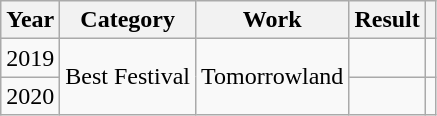<table class="wikitable">
<tr>
<th>Year</th>
<th>Category</th>
<th>Work</th>
<th>Result</th>
<th></th>
</tr>
<tr>
<td>2019</td>
<td rowspan="2">Best Festival</td>
<td rowspan="2">Tomorrowland</td>
<td></td>
<td></td>
</tr>
<tr>
<td>2020</td>
<td></td>
<td></td>
</tr>
</table>
